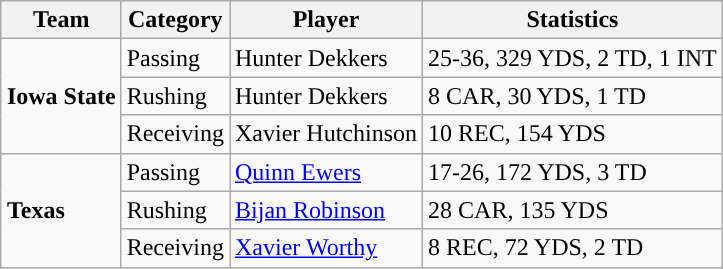<table class="wikitable" style="float: right;">
<tr>
<th>Team</th>
<th>Category</th>
<th>Player</th>
<th>Statistics</th>
</tr>
<tr>
<td rowspan=3><strong>Iowa State</strong></td>
<td>Passing</td>
<td>Hunter Dekkers</td>
<td>25-36, 329 YDS, 2 TD, 1 INT</td>
</tr>
<tr>
<td>Rushing</td>
<td>Hunter Dekkers</td>
<td>8 CAR, 30 YDS, 1 TD</td>
</tr>
<tr>
<td>Receiving</td>
<td>Xavier Hutchinson</td>
<td>10 REC, 154 YDS</td>
</tr>
<tr>
<td rowspan=3><strong>Texas</strong></td>
<td>Passing</td>
<td><a href='#'>Quinn Ewers</a></td>
<td>17-26, 172 YDS, 3 TD</td>
</tr>
<tr>
<td>Rushing</td>
<td><a href='#'>Bijan Robinson</a></td>
<td>28 CAR, 135 YDS</td>
</tr>
<tr>
<td>Receiving</td>
<td><a href='#'>Xavier Worthy</a></td>
<td>8 REC, 72 YDS, 2 TD</td>
</tr>
</table>
